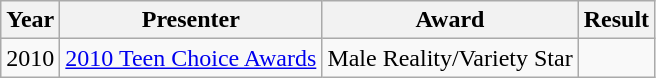<table class="wikitable">
<tr>
<th>Year</th>
<th>Presenter</th>
<th>Award</th>
<th>Result</th>
</tr>
<tr>
<td>2010</td>
<td><a href='#'>2010 Teen Choice Awards</a></td>
<td>Male Reality/Variety Star</td>
<td></td>
</tr>
</table>
